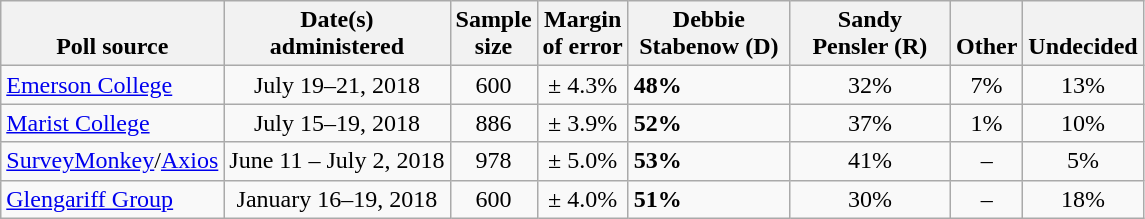<table class="wikitable">
<tr valign=bottom>
<th>Poll source</th>
<th>Date(s)<br>administered</th>
<th>Sample<br>size</th>
<th>Margin<br>of error</th>
<th style="width:100px;">Debbie<br>Stabenow (D)</th>
<th style="width:100px;">Sandy<br>Pensler (R)</th>
<th>Other</th>
<th>Undecided</th>
</tr>
<tr>
<td><a href='#'>Emerson College</a></td>
<td align=center>July 19–21, 2018</td>
<td align=center>600</td>
<td align=center>± 4.3%</td>
<td><strong>48%</strong></td>
<td align=center>32%</td>
<td align=center>7%</td>
<td align=center>13%</td>
</tr>
<tr>
<td><a href='#'>Marist College</a></td>
<td align=center>July 15–19, 2018</td>
<td align=center>886</td>
<td align=center>± 3.9%</td>
<td><strong>52%</strong></td>
<td align=center>37%</td>
<td align=center>1%</td>
<td align=center>10%</td>
</tr>
<tr>
<td><a href='#'>SurveyMonkey</a>/<a href='#'>Axios</a></td>
<td align=center>June 11 – July 2, 2018</td>
<td align=center>978</td>
<td align=center>± 5.0%</td>
<td><strong>53%</strong></td>
<td align=center>41%</td>
<td align=center>–</td>
<td align=center>5%</td>
</tr>
<tr>
<td><a href='#'>Glengariff Group</a></td>
<td align=center>January 16–19, 2018</td>
<td align=center>600</td>
<td align=center>± 4.0%</td>
<td><strong>51%</strong></td>
<td align=center>30%</td>
<td align=center>–</td>
<td align=center>18%</td>
</tr>
</table>
